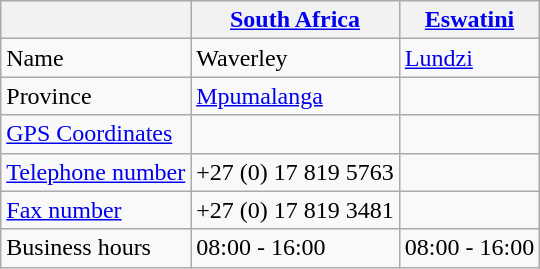<table class="wikitable sortable">
<tr>
<th></th>
<th><a href='#'>South Africa</a></th>
<th><a href='#'>Eswatini</a></th>
</tr>
<tr>
<td>Name</td>
<td>Waverley</td>
<td><a href='#'>Lundzi</a></td>
</tr>
<tr>
<td>Province</td>
<td><a href='#'>Mpumalanga</a></td>
<td></td>
</tr>
<tr>
<td><a href='#'>GPS Coordinates</a></td>
<td></td>
<td></td>
</tr>
<tr>
<td><a href='#'>Telephone number</a></td>
<td>+27 (0) 17 819 5763</td>
<td></td>
</tr>
<tr>
<td><a href='#'>Fax number</a></td>
<td>+27 (0) 17 819 3481</td>
<td></td>
</tr>
<tr>
<td>Business hours</td>
<td>08:00 - 16:00</td>
<td>08:00 - 16:00</td>
</tr>
</table>
